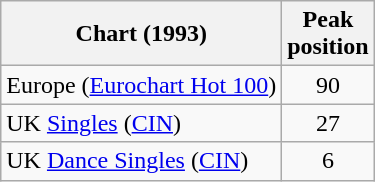<table class="wikitable">
<tr>
<th align="left">Chart (1993)</th>
<th align="left">Peak<br>position</th>
</tr>
<tr>
<td align="left">Europe (<a href='#'>Eurochart Hot 100</a>)</td>
<td align="center">90</td>
</tr>
<tr>
<td align="left">UK <a href='#'>Singles</a> (<a href='#'>CIN</a>)</td>
<td align="center">27</td>
</tr>
<tr>
<td align="left">UK <a href='#'>Dance Singles</a> (<a href='#'>CIN</a>)</td>
<td align="center">6</td>
</tr>
</table>
